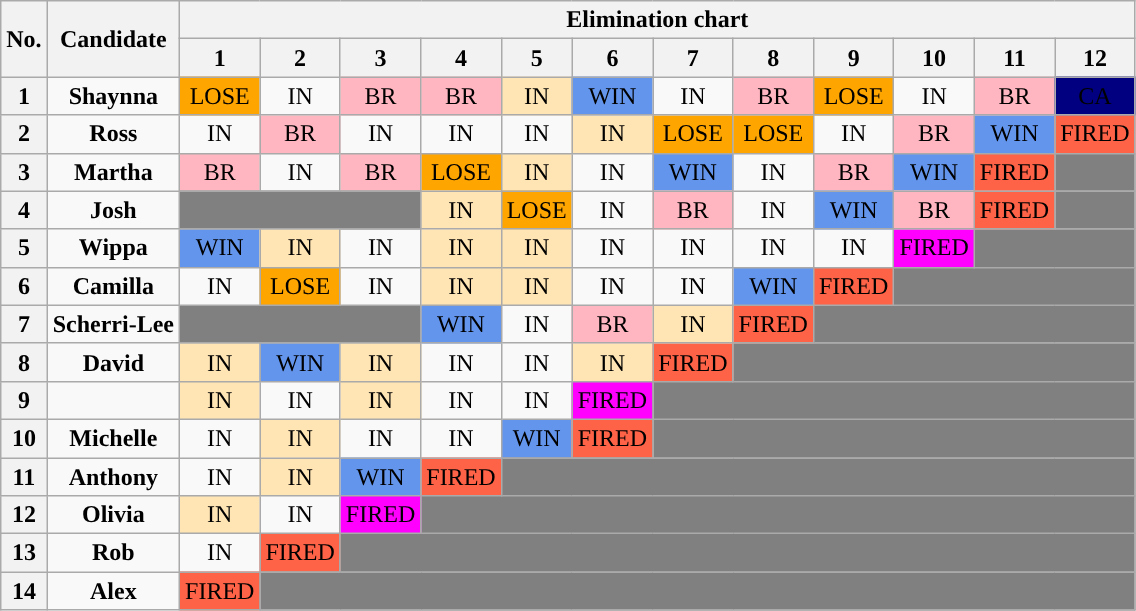<table class="wikitable" style="text-align:center;">
<tr>
<th rowspan="2">No.</th>
<th rowspan="2">Candidate</th>
<th colspan="12">Elimination chart</th>
</tr>
<tr>
<th>1</th>
<th>2</th>
<th>3</th>
<th>4</th>
<th>5</th>
<th>6</th>
<th>7</th>
<th>8</th>
<th>9</th>
<th>10</th>
<th>11</th>
<th>12</th>
</tr>
<tr>
<th>1</th>
<td><strong>Shaynna </strong></td>
<td style="background:orange;">LOSE</td>
<td>IN</td>
<td style="background:lightpink;">BR</td>
<td style="background:lightpink;">BR</td>
<td style="background:#FFE5B4;">IN</td>
<td style="background:cornflowerblue;">WIN</td>
<td>IN</td>
<td style="background:lightpink;">BR</td>
<td style="background:orange;">LOSE</td>
<td>IN</td>
<td style="background:lightpink;">BR</td>
<td bgcolor="navy"><span> CA </span></td>
</tr>
<tr>
<th>2</th>
<td><strong>Ross</strong></td>
<td>IN</td>
<td style="background:lightpink;">BR</td>
<td>IN</td>
<td>IN</td>
<td>IN</td>
<td style="background:#FFE5B4;">IN</td>
<td style="background:orange;">LOSE</td>
<td style="background:orange;">LOSE</td>
<td>IN</td>
<td style="background:lightpink;">BR</td>
<td style="background:cornflowerblue;">WIN</td>
<td style="background:tomato;">FIRED</td>
</tr>
<tr>
<th>3</th>
<td><strong> Martha </strong></td>
<td style="background:lightpink;">BR</td>
<td>IN</td>
<td style="background:lightpink;">BR</td>
<td style="background:orange;">LOSE</td>
<td style="background:#FFE5B4;">IN</td>
<td>IN</td>
<td style="background:cornflowerblue;">WIN</td>
<td>IN</td>
<td style="background:lightpink;">BR</td>
<td style="background:cornflowerblue;">WIN</td>
<td style="background:tomato;">FIRED</td>
<td colspan="3" style="background:gray;"></td>
</tr>
<tr>
<th>4</th>
<td><strong> Josh </strong></td>
<td colspan="3"style="background:gray;"></td>
<td style="background:#FFE5B4;">IN</td>
<td style="background:orange;">LOSE</td>
<td>IN</td>
<td style="background:lightpink;">BR</td>
<td>IN</td>
<td style="background:cornflowerblue;">WIN</td>
<td style="background:lightpink;">BR</td>
<td style="background:tomato;">FIRED</td>
<td style="background:gray;"></td>
</tr>
<tr>
<th>5</th>
<td><strong> Wippa </strong></td>
<td style="background:cornflowerblue;">WIN</td>
<td style="background:#FFE5B4;">IN</td>
<td>IN</td>
<td style="background:#FFE5B4;">IN</td>
<td style="background:#FFE5B4;">IN</td>
<td>IN</td>
<td>IN</td>
<td>IN</td>
<td>IN</td>
<td style="background:magenta;">FIRED</td>
<td colspan="2" style="background:gray;"></td>
</tr>
<tr>
<th>6</th>
<td><strong> Camilla </strong></td>
<td>IN</td>
<td style="background:orange;">LOSE</td>
<td>IN</td>
<td style="background:#FFE5B4;">IN</td>
<td style="background:#FFE5B4;">IN</td>
<td>IN</td>
<td>IN</td>
<td style="background:cornflowerblue;">WIN</td>
<td style="background:tomato;">FIRED</td>
<td colspan="3" style="background:gray;"></td>
</tr>
<tr>
<th>7</th>
<td><strong>Scherri-Lee</strong></td>
<td colspan="3"style="background:gray;"></td>
<td style="background:cornflowerblue;">WIN</td>
<td>IN</td>
<td style="background:lightpink;">BR</td>
<td style="background:#FFE5B4;">IN</td>
<td style="background:tomato;">FIRED</td>
<td colspan="4" style="background:gray;"></td>
</tr>
<tr>
<th>8</th>
<td><strong> David </strong></td>
<td style="background:#FFE5B4;">IN</td>
<td style="background:cornflowerblue;">WIN</td>
<td style="background:#FFE5B4;">IN</td>
<td>IN</td>
<td>IN</td>
<td style="background:#FFE5B4;">IN</td>
<td style="background:tomato;">FIRED</td>
<td colspan="5" style="background:gray;"></td>
</tr>
<tr>
<th>9</th>
<td><strong> </strong></td>
<td style="background:#FFE5B4;">IN</td>
<td>IN</td>
<td style="background:#FFE5B4;">IN</td>
<td>IN</td>
<td>IN</td>
<td style="background:magenta;">FIRED</td>
<td colspan="6" style="background:gray;"></td>
</tr>
<tr>
<th>10</th>
<td><strong>Michelle </strong></td>
<td>IN</td>
<td style="background:#FFE5B4;">IN</td>
<td>IN</td>
<td>IN</td>
<td style="background:cornflowerblue;">WIN</td>
<td style="background:tomato;">FIRED</td>
<td colspan="6" style="background:gray;"></td>
</tr>
<tr>
<th>11</th>
<td><strong> Anthony </strong></td>
<td>IN</td>
<td style="background:#FFE5B4;">IN</td>
<td style="background:cornflowerblue;">WIN</td>
<td style="background:tomato;">FIRED</td>
<td colspan=8 style="background:gray;"></td>
</tr>
<tr>
<th>12</th>
<td><strong>Olivia</strong></td>
<td style="background:#FFE5B4;">IN</td>
<td>IN</td>
<td style="background:magenta;">FIRED</td>
<td colspan=9 style="background:gray;"></td>
</tr>
<tr>
<th>13</th>
<td><strong>Rob</strong></td>
<td>IN</td>
<td style="background:tomato;">FIRED</td>
<td colspan="10" style="background:gray;"></td>
</tr>
<tr>
<th>14</th>
<td><strong> Alex </strong></td>
<td style="background:tomato;">FIRED</td>
<td colspan="11" style="background:gray;"></td>
</tr>
</table>
